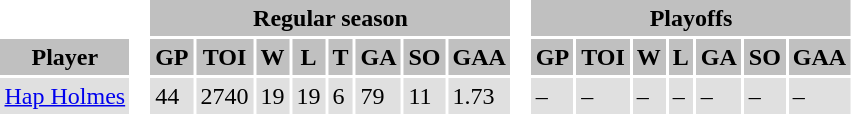<table BORDER="0" CELLPADDING="3" CELLSPACING="2" ID="Table1">
<tr ALIGN="center" bgcolor="#c0c0c0">
<th ALIGN="center" colspan="1" bgcolor="#ffffff"> </th>
<th ALIGN="center" rowspan="99" bgcolor="#ffffff"> </th>
<th ALIGN="center" colspan="8">Regular season</th>
<th ALIGN="center" rowspan="99" bgcolor="#ffffff"> </th>
<th ALIGN="center" colspan="7">Playoffs</th>
</tr>
<tr ALIGN="center" bgcolor="#c0c0c0">
<th ALIGN="center">Player</th>
<th ALIGN="center">GP</th>
<th ALIGN="center">TOI</th>
<th ALIGN="center">W</th>
<th ALIGN="center">L</th>
<th ALIGN="center">T</th>
<th ALIGN="center">GA</th>
<th ALIGN="center">SO</th>
<th ALIGN="center">GAA</th>
<th ALIGN="center">GP</th>
<th ALIGN="center">TOI</th>
<th ALIGN="center">W</th>
<th ALIGN="center">L</th>
<th ALIGN="center">GA</th>
<th ALIGN="center">SO</th>
<th ALIGN="center">GAA</th>
</tr>
<tr bgcolor="#e0e0e0">
<td><a href='#'>Hap Holmes</a></td>
<td>44</td>
<td>2740</td>
<td>19</td>
<td>19</td>
<td>6</td>
<td>79</td>
<td>11</td>
<td>1.73</td>
<td>–</td>
<td>–</td>
<td>–</td>
<td>–</td>
<td>–</td>
<td>–</td>
<td>–</td>
</tr>
</table>
